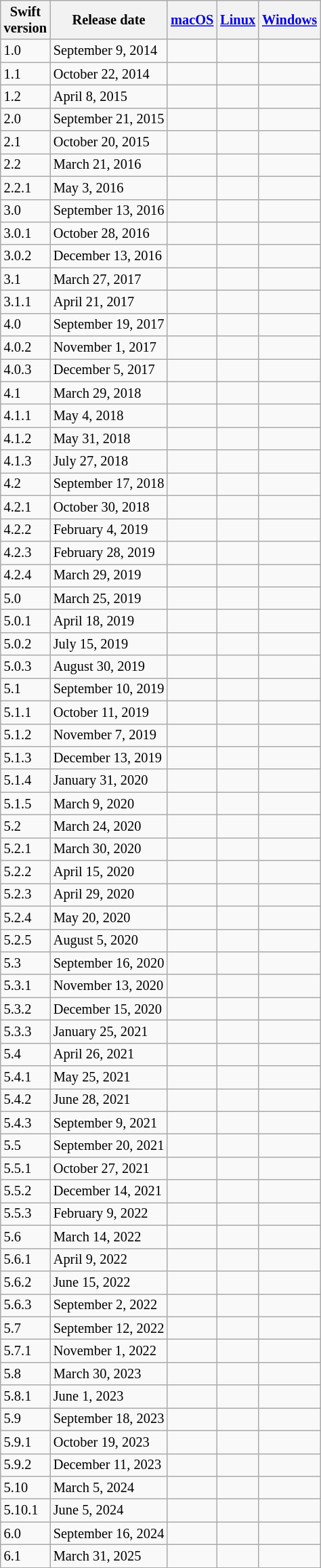<table class="wikitable sortable" style="font-size: 85%; width: auto;">
<tr>
<th>Swift<br>version</th>
<th>Release date</th>
<th><a href='#'>macOS</a></th>
<th><a href='#'>Linux</a></th>
<th><a href='#'>Windows</a></th>
</tr>
<tr>
<td>1.0</td>
<td>September 9, 2014</td>
<td></td>
<td></td>
<td></td>
</tr>
<tr>
<td>1.1</td>
<td>October 22, 2014</td>
<td></td>
<td></td>
<td></td>
</tr>
<tr>
<td>1.2</td>
<td>April 8, 2015</td>
<td></td>
<td></td>
<td></td>
</tr>
<tr>
<td>2.0</td>
<td>September 21, 2015</td>
<td></td>
<td></td>
<td></td>
</tr>
<tr>
<td>2.1</td>
<td>October 20, 2015</td>
<td></td>
<td></td>
<td></td>
</tr>
<tr>
<td>2.2</td>
<td>March 21, 2016</td>
<td></td>
<td></td>
<td></td>
</tr>
<tr>
<td>2.2.1</td>
<td>May 3, 2016</td>
<td></td>
<td></td>
<td></td>
</tr>
<tr>
<td>3.0</td>
<td>September 13, 2016</td>
<td></td>
<td></td>
<td></td>
</tr>
<tr>
<td>3.0.1</td>
<td>October 28, 2016</td>
<td></td>
<td></td>
<td></td>
</tr>
<tr>
<td>3.0.2</td>
<td>December 13, 2016</td>
<td></td>
<td></td>
<td></td>
</tr>
<tr>
<td>3.1</td>
<td>March 27, 2017</td>
<td></td>
<td></td>
<td></td>
</tr>
<tr>
<td>3.1.1</td>
<td>April 21, 2017</td>
<td></td>
<td></td>
<td></td>
</tr>
<tr>
<td>4.0</td>
<td>September 19, 2017</td>
<td></td>
<td></td>
<td></td>
</tr>
<tr>
<td>4.0.2</td>
<td>November 1, 2017</td>
<td></td>
<td></td>
<td></td>
</tr>
<tr>
<td>4.0.3</td>
<td>December 5, 2017</td>
<td></td>
<td></td>
<td></td>
</tr>
<tr>
<td>4.1</td>
<td>March 29, 2018</td>
<td></td>
<td></td>
<td></td>
</tr>
<tr>
<td>4.1.1</td>
<td>May 4, 2018</td>
<td></td>
<td></td>
<td></td>
</tr>
<tr>
<td>4.1.2</td>
<td>May 31, 2018</td>
<td></td>
<td></td>
<td></td>
</tr>
<tr>
<td>4.1.3</td>
<td>July 27, 2018</td>
<td></td>
<td></td>
<td></td>
</tr>
<tr>
<td>4.2</td>
<td>September 17, 2018</td>
<td></td>
<td></td>
<td></td>
</tr>
<tr>
<td>4.2.1</td>
<td>October 30, 2018</td>
<td></td>
<td></td>
<td></td>
</tr>
<tr>
<td>4.2.2</td>
<td>February 4, 2019</td>
<td></td>
<td></td>
<td></td>
</tr>
<tr>
<td>4.2.3</td>
<td>February 28, 2019</td>
<td></td>
<td></td>
<td></td>
</tr>
<tr>
<td>4.2.4</td>
<td>March 29, 2019</td>
<td></td>
<td></td>
<td></td>
</tr>
<tr>
<td>5.0</td>
<td>March 25, 2019</td>
<td></td>
<td></td>
<td></td>
</tr>
<tr>
<td>5.0.1</td>
<td>April 18, 2019</td>
<td></td>
<td></td>
<td></td>
</tr>
<tr>
<td>5.0.2</td>
<td>July 15, 2019</td>
<td></td>
<td></td>
<td></td>
</tr>
<tr>
<td>5.0.3</td>
<td>August 30, 2019</td>
<td></td>
<td></td>
<td></td>
</tr>
<tr>
<td>5.1</td>
<td>September 10, 2019</td>
<td></td>
<td></td>
<td></td>
</tr>
<tr>
<td>5.1.1</td>
<td>October 11, 2019</td>
<td></td>
<td></td>
<td></td>
</tr>
<tr>
<td>5.1.2</td>
<td>November 7, 2019</td>
<td></td>
<td></td>
<td></td>
</tr>
<tr>
<td>5.1.3</td>
<td>December 13, 2019</td>
<td></td>
<td></td>
<td></td>
</tr>
<tr>
<td>5.1.4</td>
<td>January 31, 2020</td>
<td></td>
<td></td>
<td></td>
</tr>
<tr>
<td>5.1.5</td>
<td>March 9, 2020</td>
<td></td>
<td></td>
<td></td>
</tr>
<tr>
<td>5.2</td>
<td>March 24, 2020</td>
<td></td>
<td></td>
<td></td>
</tr>
<tr>
<td>5.2.1</td>
<td>March 30, 2020</td>
<td></td>
<td></td>
<td></td>
</tr>
<tr>
<td>5.2.2</td>
<td>April 15, 2020</td>
<td></td>
<td></td>
<td></td>
</tr>
<tr>
<td>5.2.3</td>
<td>April 29, 2020</td>
<td></td>
<td></td>
<td></td>
</tr>
<tr>
<td>5.2.4</td>
<td>May 20, 2020</td>
<td></td>
<td></td>
<td></td>
</tr>
<tr>
<td>5.2.5</td>
<td>August 5, 2020</td>
<td></td>
<td></td>
<td></td>
</tr>
<tr>
<td>5.3</td>
<td>September 16, 2020</td>
<td></td>
<td></td>
<td></td>
</tr>
<tr>
<td>5.3.1</td>
<td>November 13, 2020</td>
<td></td>
<td></td>
<td></td>
</tr>
<tr>
<td>5.3.2</td>
<td>December 15, 2020</td>
<td></td>
<td></td>
<td></td>
</tr>
<tr>
<td>5.3.3</td>
<td>January 25, 2021</td>
<td></td>
<td></td>
<td></td>
</tr>
<tr>
<td>5.4</td>
<td>April 26, 2021</td>
<td></td>
<td></td>
<td></td>
</tr>
<tr>
<td>5.4.1</td>
<td>May 25, 2021</td>
<td></td>
<td></td>
<td></td>
</tr>
<tr>
<td>5.4.2</td>
<td>June 28, 2021</td>
<td></td>
<td></td>
<td></td>
</tr>
<tr>
<td>5.4.3</td>
<td>September 9, 2021</td>
<td></td>
<td></td>
<td></td>
</tr>
<tr>
<td>5.5</td>
<td>September 20, 2021</td>
<td></td>
<td></td>
<td></td>
</tr>
<tr>
<td>5.5.1</td>
<td>October 27, 2021</td>
<td></td>
<td></td>
<td></td>
</tr>
<tr>
<td>5.5.2</td>
<td>December 14, 2021</td>
<td></td>
<td></td>
<td></td>
</tr>
<tr>
<td>5.5.3</td>
<td>February 9, 2022</td>
<td></td>
<td></td>
<td></td>
</tr>
<tr>
<td>5.6</td>
<td>March 14, 2022</td>
<td></td>
<td></td>
<td></td>
</tr>
<tr>
<td>5.6.1</td>
<td>April 9, 2022</td>
<td></td>
<td></td>
<td></td>
</tr>
<tr>
<td>5.6.2</td>
<td>June 15, 2022</td>
<td></td>
<td></td>
<td></td>
</tr>
<tr>
<td>5.6.3</td>
<td>September 2, 2022</td>
<td></td>
<td></td>
<td></td>
</tr>
<tr>
<td>5.7</td>
<td>September 12, 2022</td>
<td></td>
<td></td>
<td></td>
</tr>
<tr>
<td>5.7.1</td>
<td>November 1, 2022</td>
<td></td>
<td></td>
<td></td>
</tr>
<tr>
<td>5.8</td>
<td>March 30, 2023</td>
<td></td>
<td></td>
<td></td>
</tr>
<tr>
<td>5.8.1</td>
<td>June 1, 2023</td>
<td></td>
<td></td>
<td></td>
</tr>
<tr>
<td>5.9</td>
<td>September 18, 2023</td>
<td></td>
<td></td>
<td></td>
</tr>
<tr>
<td>5.9.1</td>
<td>October 19, 2023</td>
<td></td>
<td></td>
<td></td>
</tr>
<tr>
<td>5.9.2</td>
<td>December 11, 2023</td>
<td></td>
<td></td>
<td></td>
</tr>
<tr>
<td>5.10</td>
<td>March 5, 2024</td>
<td></td>
<td></td>
<td></td>
</tr>
<tr>
<td>5.10.1</td>
<td>June 5, 2024</td>
<td></td>
<td></td>
<td></td>
</tr>
<tr>
<td>6.0</td>
<td>September 16, 2024</td>
<td></td>
<td></td>
<td></td>
</tr>
<tr>
<td>6.1</td>
<td>March 31, 2025</td>
<td></td>
<td></td>
<td></td>
</tr>
</table>
